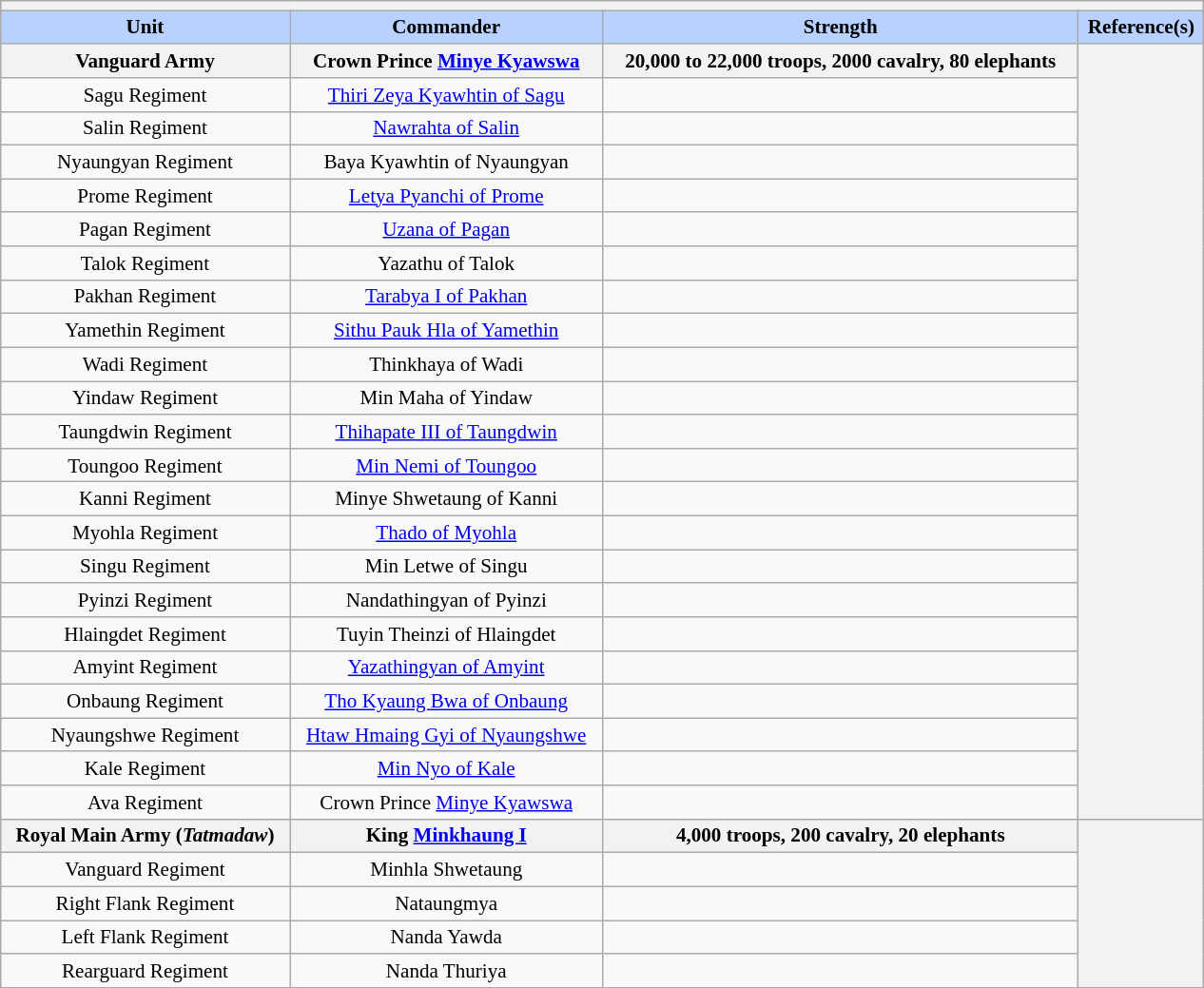<table class="wikitable collapsible" style="min-width:60em; margin:0.3em auto; font-size:88%;">
<tr>
<th colspan=5></th>
</tr>
<tr>
<th style="background-color:#B9D1FF">Unit</th>
<th style="background-color:#B9D1FF">Commander</th>
<th style="background-color:#B9D1FF">Strength</th>
<th style="background-color:#B9D1FF">Reference(s)</th>
</tr>
<tr>
<th colspan="1">Vanguard Army</th>
<th colspan="1">Crown Prince <a href='#'>Minye Kyawswa</a></th>
<th colspan="1">20,000 to 22,000 troops, 2000 cavalry, 80 elephants</th>
<th rowspan="23"></th>
</tr>
<tr>
<td align="center">Sagu Regiment</td>
<td align="center"><a href='#'>Thiri Zeya Kyawhtin of Sagu</a></td>
<td align="center"></td>
</tr>
<tr>
<td align="center">Salin Regiment</td>
<td align="center"><a href='#'>Nawrahta of Salin</a></td>
<td align="center"></td>
</tr>
<tr>
<td align="center">Nyaungyan Regiment</td>
<td align="center">Baya Kyawhtin of Nyaungyan</td>
<td align="center"></td>
</tr>
<tr>
<td align="center">Prome Regiment</td>
<td align="center"><a href='#'>Letya Pyanchi of Prome</a></td>
<td align="center"></td>
</tr>
<tr>
<td align="center">Pagan Regiment</td>
<td align="center"><a href='#'>Uzana of Pagan</a></td>
<td align="center"></td>
</tr>
<tr>
<td align="center">Talok Regiment</td>
<td align="center">Yazathu of Talok</td>
<td align="center"></td>
</tr>
<tr>
<td align="center">Pakhan Regiment</td>
<td align="center"><a href='#'>Tarabya I of Pakhan</a></td>
<td align="center"></td>
</tr>
<tr>
<td align="center">Yamethin Regiment</td>
<td align="center"><a href='#'>Sithu Pauk Hla of Yamethin</a></td>
<td align="center"></td>
</tr>
<tr>
<td align="center">Wadi Regiment</td>
<td align="center">Thinkhaya of Wadi</td>
<td align="center"></td>
</tr>
<tr>
<td align="center">Yindaw Regiment</td>
<td align="center">Min Maha of Yindaw</td>
<td align="center"></td>
</tr>
<tr>
<td align="center">Taungdwin Regiment</td>
<td align="center"><a href='#'>Thihapate III of Taungdwin</a></td>
<td align="center"></td>
</tr>
<tr>
<td align="center">Toungoo Regiment</td>
<td align="center"><a href='#'>Min Nemi of Toungoo</a></td>
<td align="center"></td>
</tr>
<tr>
<td align="center">Kanni Regiment</td>
<td align="center">Minye Shwetaung of Kanni</td>
<td align="center"></td>
</tr>
<tr>
<td align="center">Myohla Regiment</td>
<td align="center"><a href='#'>Thado of Myohla</a></td>
<td align="center"></td>
</tr>
<tr>
<td align="center">Singu Regiment</td>
<td align="center">Min Letwe of Singu</td>
<td align="center"></td>
</tr>
<tr>
<td align="center">Pyinzi Regiment</td>
<td align="center">Nandathingyan of Pyinzi</td>
<td align="center"></td>
</tr>
<tr>
<td align="center">Hlaingdet Regiment</td>
<td align="center">Tuyin Theinzi of Hlaingdet</td>
<td align="center"></td>
</tr>
<tr>
<td align="center">Amyint Regiment</td>
<td align="center"><a href='#'>Yazathingyan of Amyint</a></td>
<td align="center"></td>
</tr>
<tr>
<td align="center">Onbaung Regiment</td>
<td align="center"><a href='#'>Tho Kyaung Bwa of Onbaung</a></td>
<td align="center"></td>
</tr>
<tr>
<td align="center">Nyaungshwe Regiment</td>
<td align="center"><a href='#'>Htaw Hmaing Gyi of Nyaungshwe</a></td>
<td align="center"></td>
</tr>
<tr>
<td align="center">Kale Regiment</td>
<td align="center"><a href='#'>Min Nyo of Kale</a></td>
<td align="center"></td>
</tr>
<tr>
<td align="center">Ava Regiment</td>
<td align="center">Crown Prince <a href='#'>Minye Kyawswa</a></td>
<td align="center"></td>
</tr>
<tr>
<th colspan="1">Royal Main Army (<em>Tatmadaw</em>)</th>
<th colspan="1">King <a href='#'>Minkhaung I</a></th>
<th colspan="1">4,000 troops, 200 cavalry, 20 elephants</th>
<th rowspan="5"></th>
</tr>
<tr>
<td align="center">Vanguard Regiment</td>
<td align="center">Minhla Shwetaung</td>
<td align="center"></td>
</tr>
<tr>
<td align="center">Right Flank Regiment</td>
<td align="center">Nataungmya</td>
<td align="center"></td>
</tr>
<tr>
<td align="center">Left Flank Regiment</td>
<td align="center">Nanda Yawda</td>
<td align="center"></td>
</tr>
<tr>
<td align="center">Rearguard Regiment</td>
<td align="center">Nanda Thuriya</td>
<td align="center"></td>
</tr>
</table>
